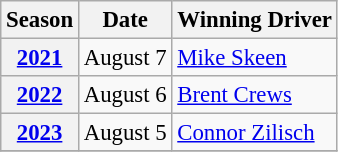<table class="wikitable" style="font-size: 95%;">
<tr>
<th>Season</th>
<th>Date</th>
<th>Winning Driver</th>
</tr>
<tr>
<th><a href='#'>2021</a></th>
<td>August 7</td>
<td> <a href='#'>Mike Skeen</a></td>
</tr>
<tr>
<th><a href='#'>2022</a></th>
<td>August 6</td>
<td> <a href='#'>Brent Crews</a></td>
</tr>
<tr>
<th><a href='#'>2023</a></th>
<td>August 5</td>
<td> <a href='#'>Connor Zilisch</a></td>
</tr>
<tr>
</tr>
</table>
